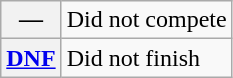<table class="wikitable">
<tr>
<th scope="row">—</th>
<td>Did not compete</td>
</tr>
<tr>
<th scope="row"><a href='#'>DNF</a></th>
<td>Did not finish</td>
</tr>
</table>
